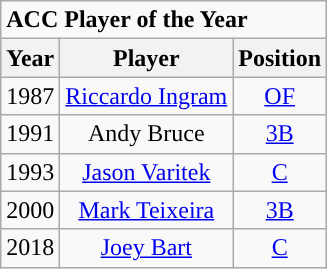<table class="wikitable">
<tr>
<td colspan="3"><strong>ACC Player of the Year</strong></td>
</tr>
<tr>
<th>Year</th>
<th>Player</th>
<th>Position</th>
</tr>
<tr style="text-align:center;">
<td>1987</td>
<td><a href='#'>Riccardo Ingram</a></td>
<td><a href='#'>OF</a></td>
</tr>
<tr style="text-align:center;">
<td>1991</td>
<td>Andy Bruce</td>
<td><a href='#'>3B</a></td>
</tr>
<tr style="text-align:center;">
<td>1993</td>
<td><a href='#'>Jason Varitek</a></td>
<td><a href='#'>C</a></td>
</tr>
<tr style="text-align:center;">
<td>2000</td>
<td><a href='#'>Mark Teixeira</a></td>
<td><a href='#'>3B</a></td>
</tr>
<tr style="text-align:center;">
<td>2018</td>
<td><a href='#'>Joey Bart</a></td>
<td><a href='#'>C</a></td>
</tr>
</table>
